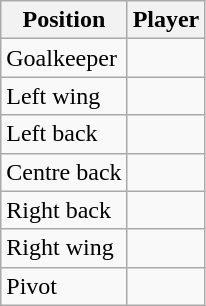<table class="wikitable">
<tr>
<th>Position</th>
<th>Player</th>
</tr>
<tr>
<td>Goalkeeper</td>
<td></td>
</tr>
<tr>
<td>Left wing</td>
<td></td>
</tr>
<tr>
<td>Left back</td>
<td></td>
</tr>
<tr>
<td>Centre back</td>
<td></td>
</tr>
<tr>
<td>Right back</td>
<td></td>
</tr>
<tr>
<td>Right wing</td>
<td></td>
</tr>
<tr>
<td>Pivot</td>
<td></td>
</tr>
</table>
